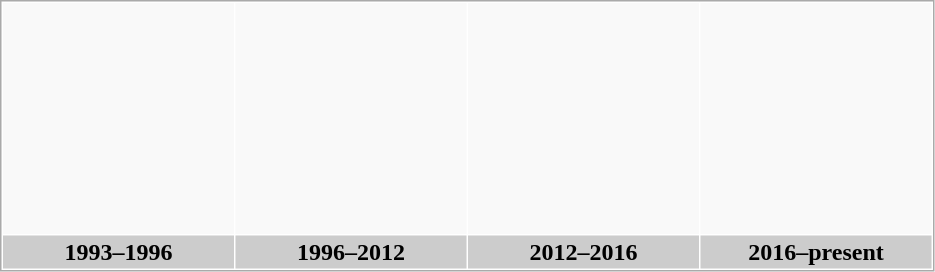<table border="0" cellpadding="2" cellspacing="1" style="border:1px solid #aaa">
<tr style="text-align:center;">
<th style="height:150px; background:#f9f9f9;"></th>
<th style="height:150px; background:#f9f9f9;"></th>
<th style="height:150px; background:#f9f9f9;"></th>
<th style="height:150px; background:#f9f9f9;"></th>
</tr>
<tr>
<th style="width:150px; background:#ccc;">1993–1996</th>
<th style="width:150px; background:#ccc;">1996–2012</th>
<th style="width:150px; background:#ccc;">2012–2016</th>
<th style="width:150px; background:#ccc;">2016–present</th>
</tr>
</table>
